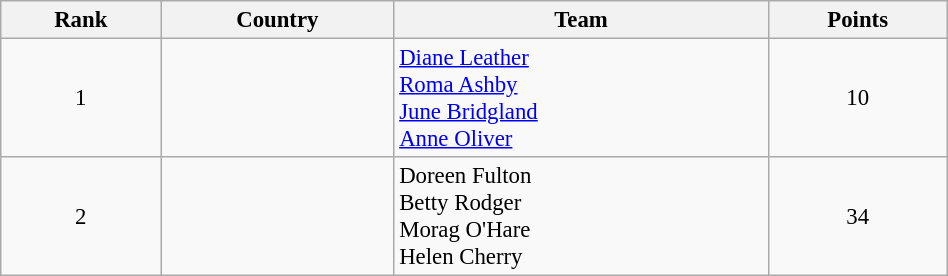<table class="wikitable sortable" style=" text-align:center; font-size:95%;" width="50%">
<tr>
<th>Rank</th>
<th>Country</th>
<th>Team</th>
<th>Points</th>
</tr>
<tr>
<td align=center>1</td>
<td align=left></td>
<td align=left><a href='#'>Diane Leather</a><br><a href='#'>Roma Ashby</a><br><a href='#'>June Bridgland</a><br><a href='#'>Anne Oliver</a></td>
<td>10</td>
</tr>
<tr>
<td align=center>2</td>
<td align=left></td>
<td align=left>Doreen Fulton<br>Betty Rodger<br>Morag O'Hare<br>Helen Cherry</td>
<td>34</td>
</tr>
</table>
